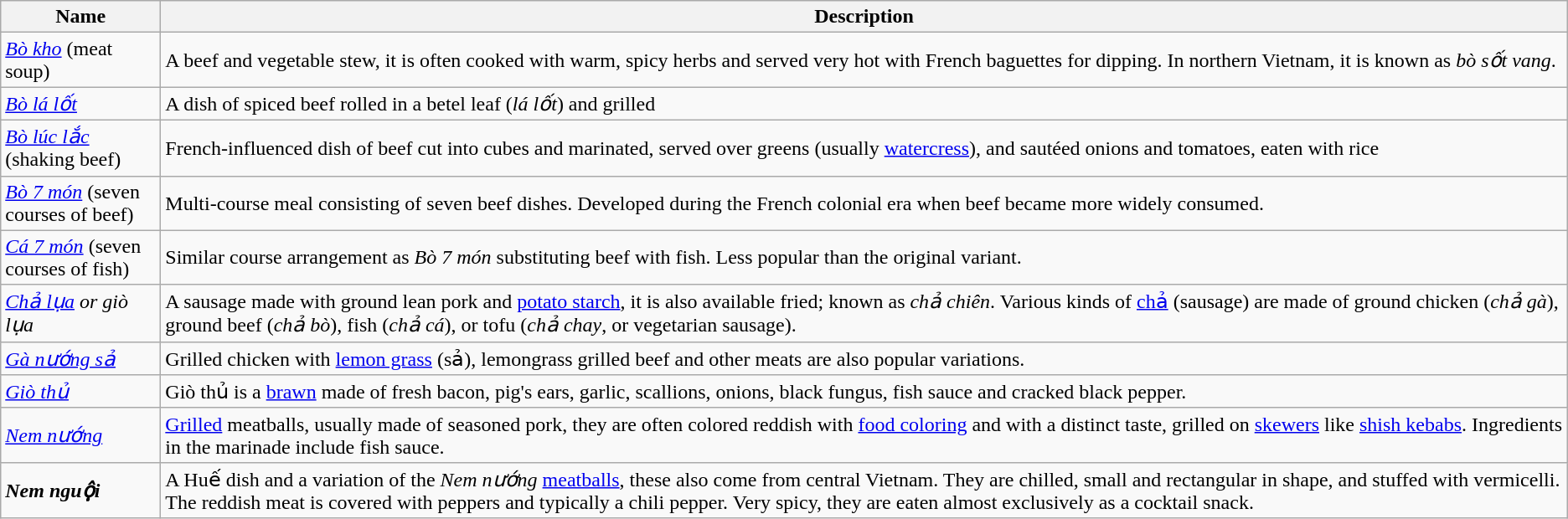<table class="wikitable">
<tr>
<th scope="col" style="width:120px;">Name</th>
<th>Description</th>
</tr>
<tr>
<td><em><a href='#'>Bò kho</a></em> (meat soup)</td>
<td>A beef and vegetable stew, it is often cooked with warm, spicy herbs and served very hot with French baguettes for dipping. In northern Vietnam, it is known as <em>bò sốt vang</em>.</td>
</tr>
<tr>
<td><em><a href='#'>Bò lá lốt</a></em></td>
<td>A dish of spiced beef rolled in a betel leaf (<em>lá lốt</em>) and grilled</td>
</tr>
<tr>
<td><em><a href='#'>Bò lúc lắc</a></em> (shaking beef)</td>
<td>French-influenced dish of beef cut into cubes and marinated, served over greens (usually <a href='#'>watercress</a>), and sautéed onions and tomatoes, eaten with rice</td>
</tr>
<tr>
<td><em><a href='#'>Bò 7 món</a></em> (seven courses of beef)</td>
<td>Multi-course meal consisting of seven beef dishes. Developed during the French colonial era when beef became more widely consumed.</td>
</tr>
<tr>
<td><em><a href='#'>Cá 7 món</a></em> (seven courses of fish)</td>
<td>Similar course arrangement as <em>Bò 7 món</em> substituting beef with fish. Less popular than the original variant.</td>
</tr>
<tr>
<td><em><a href='#'>Chả lụa</a> or giò lụa</em></td>
<td>A sausage made with ground lean pork and <a href='#'>potato starch</a>, it is also available fried; known as <em>chả chiên</em>. Various kinds of <a href='#'>chả</a> (sausage) are made of ground chicken (<em>chả gà</em>), ground beef (<em>chả bò</em>), fish (<em>chả cá</em>), or tofu (<em>chả chay</em>, or vegetarian sausage).</td>
</tr>
<tr>
<td><em><a href='#'>Gà nướng sả</a></em></td>
<td>Grilled chicken with <a href='#'>lemon grass</a> (sả), lemongrass grilled beef and other meats are also popular variations.</td>
</tr>
<tr>
<td><em><a href='#'>Giò thủ</a></em></td>
<td>Giò thủ is a <a href='#'>brawn</a> made of fresh bacon, pig's ears, garlic, scallions, onions, black fungus, fish sauce and cracked black pepper.</td>
</tr>
<tr>
<td><em><a href='#'>Nem nướng</a></em></td>
<td><a href='#'>Grilled</a> meatballs, usually made of seasoned pork, they are often colored reddish with <a href='#'>food coloring</a> and with a distinct taste, grilled on <a href='#'>skewers</a> like <a href='#'>shish kebabs</a>. Ingredients in the marinade include fish sauce.</td>
</tr>
<tr>
<td><strong><em>Nem nguội</em></strong></td>
<td>A Huế dish and a variation of the <em>Nem nướng</em> <a href='#'>meatballs</a>, these also come from central Vietnam. They are chilled, small and rectangular in shape, and stuffed with vermicelli. The reddish meat is covered with peppers and typically a chili pepper. Very spicy, they are eaten almost exclusively as a cocktail snack.</td>
</tr>
</table>
